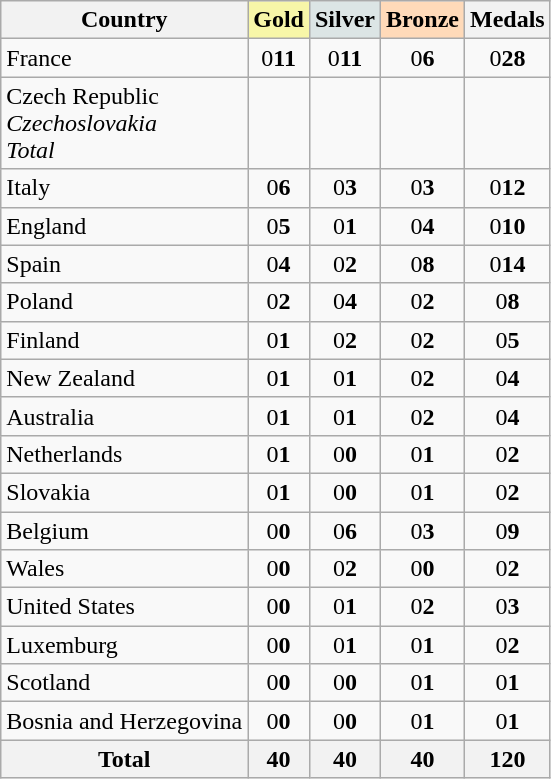<table class="wikitable sortable">
<tr>
<th>Country</th>
<th style="background-color: #F7F6A8;"> Gold</th>
<th style="background-color: #DCE5E5;"> Silver</th>
<th style="background-color: #FFDAB9;"> Bronze</th>
<th>Medals</th>
</tr>
<tr align=center>
<td align=left> France</td>
<td><span>0</span><strong>11</strong></td>
<td><span>0</span><strong>11</strong></td>
<td><span>0</span><strong>6</strong></td>
<td><span>0</span><strong>28</strong></td>
</tr>
<tr align=center>
<td align=left> Czech Republic<br><em> Czechoslovakia</em><br><em>Total</em> </td>
<td></td>
<td></td>
<td></td>
<td></td>
</tr>
<tr align=center>
<td align=left> Italy</td>
<td><span>0</span><strong>6</strong></td>
<td><span>0</span><strong>3</strong></td>
<td><span>0</span><strong>3</strong></td>
<td><span>0</span><strong>12</strong></td>
</tr>
<tr align=center>
<td align=left> England</td>
<td><span>0</span><strong>5</strong></td>
<td><span>0</span><strong>1</strong></td>
<td><span>0</span><strong>4</strong></td>
<td><span>0</span><strong>10</strong></td>
</tr>
<tr align=center>
<td align=left> Spain</td>
<td><span>0</span><strong>4</strong></td>
<td><span>0</span><strong>2</strong></td>
<td><span>0</span><strong>8</strong></td>
<td><span>0</span><strong>14</strong></td>
</tr>
<tr align=center>
<td align=left> Poland</td>
<td><span>0</span><strong>2</strong></td>
<td><span>0</span><strong>4</strong></td>
<td><span>0</span><strong>2</strong></td>
<td><span>0</span><strong>8</strong></td>
</tr>
<tr align="center">
<td align="left"> Finland</td>
<td><span>0</span><strong>1</strong></td>
<td><span>0</span><strong>2</strong></td>
<td><span>0</span><strong>2</strong></td>
<td><span>0</span><strong>5</strong></td>
</tr>
<tr align=center>
<td align="left"> New Zealand</td>
<td><span>0</span><strong>1</strong></td>
<td><span>0</span><strong>1</strong></td>
<td><span>0</span><strong>2</strong></td>
<td><span>0</span><strong>4</strong></td>
</tr>
<tr align=center>
<td align=left> Australia</td>
<td><span>0</span><strong>1</strong></td>
<td><span>0</span><strong>1</strong></td>
<td><span>0</span><strong>2</strong></td>
<td><span>0</span><strong>4</strong></td>
</tr>
<tr align=center>
<td align=left> Netherlands</td>
<td><span>0</span><strong>1</strong></td>
<td><span>0</span><strong>0</strong></td>
<td><span>0</span><strong>1</strong></td>
<td><span>0</span><strong>2</strong></td>
</tr>
<tr align=center>
<td align=left> Slovakia</td>
<td><span>0</span><strong>1</strong></td>
<td><span>0</span><strong>0</strong></td>
<td><span>0</span><strong>1</strong></td>
<td><span>0</span><strong>2</strong></td>
</tr>
<tr align=center>
<td align=left> Belgium</td>
<td><span>0</span><strong>0</strong></td>
<td><span>0</span><strong>6</strong></td>
<td><span>0</span><strong>3</strong></td>
<td><span>0</span><strong>9</strong></td>
</tr>
<tr align=center>
<td align=left> Wales</td>
<td><span>0</span><strong>0</strong></td>
<td><span>0</span><strong>2</strong></td>
<td><span>0</span><strong>0</strong></td>
<td><span>0</span><strong>2</strong></td>
</tr>
<tr align=center>
<td align=left> United States</td>
<td><span>0</span><strong>0</strong></td>
<td><span>0</span><strong>1</strong></td>
<td><span>0</span><strong>2</strong></td>
<td><span>0</span><strong>3</strong></td>
</tr>
<tr align=center>
<td align=left> Luxemburg</td>
<td><span>0</span><strong>0</strong></td>
<td><span>0</span><strong>1</strong></td>
<td><span>0</span><strong>1</strong></td>
<td><span>0</span><strong>2</strong></td>
</tr>
<tr align=center>
<td align=left> Scotland</td>
<td><span>0</span><strong>0</strong></td>
<td><span>0</span><strong>0</strong></td>
<td><span>0</span><strong>1</strong></td>
<td><span>0</span><strong>1</strong></td>
</tr>
<tr align=center>
<td align=left> Bosnia and Herzegovina</td>
<td><span>0</span><strong>0</strong></td>
<td><span>0</span><strong>0</strong></td>
<td><span>0</span><strong>1</strong></td>
<td><span>0</span><strong>1</strong></td>
</tr>
<tr align=center>
<th>Total</th>
<th>40</th>
<th>40</th>
<th>40</th>
<th>120</th>
</tr>
</table>
